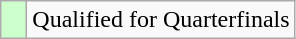<table class="wikitable">
<tr>
<td width=10px bgcolor=#ccffcc></td>
<td>Qualified for Quarterfinals</td>
</tr>
</table>
